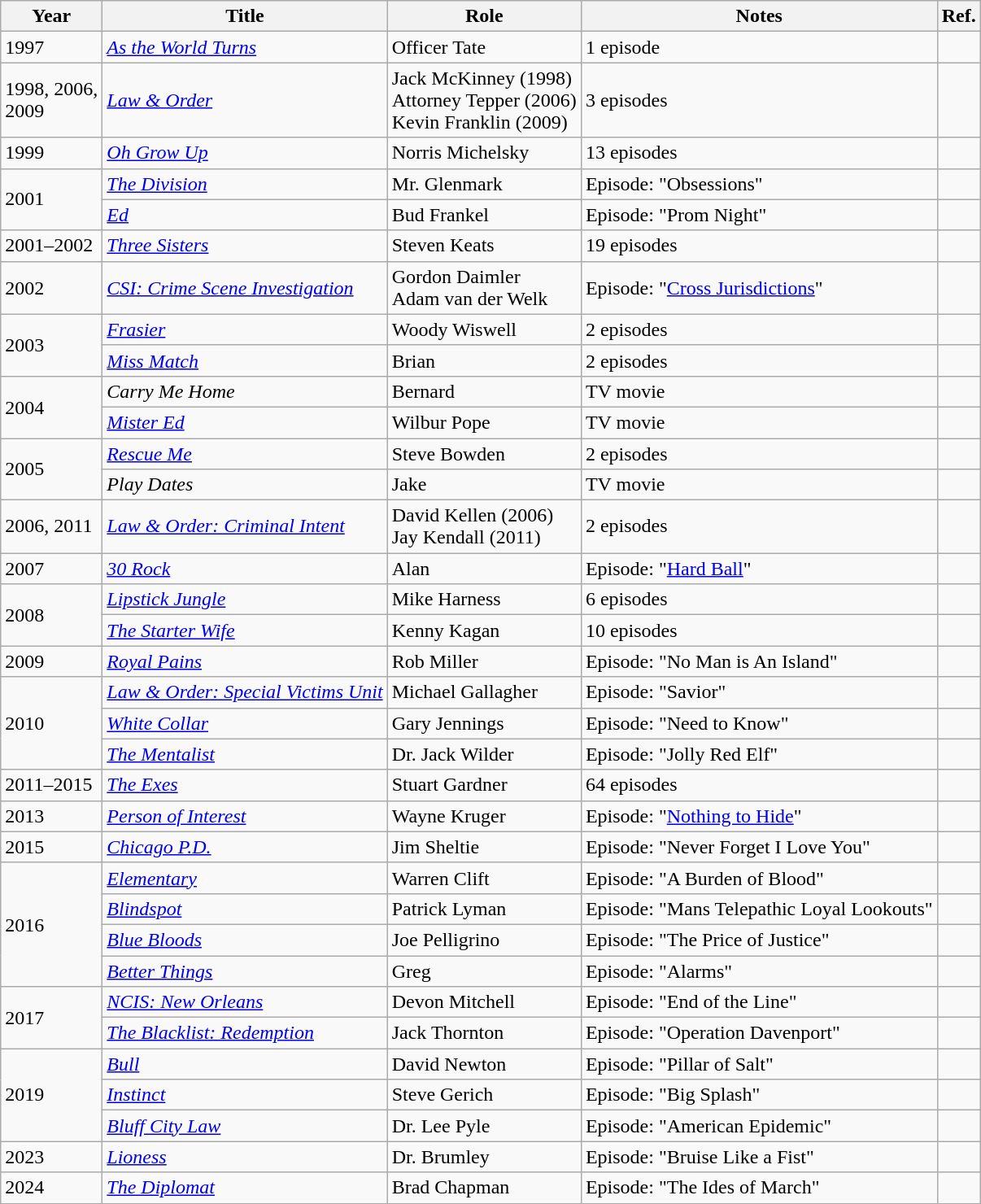<table class="wikitable sortable">
<tr ">
<th>Year</th>
<th>Title</th>
<th>Role</th>
<th>Notes</th>
<th>Ref.</th>
</tr>
<tr>
<td>1997</td>
<td><em><a href='#'>As the World Turns</a></em></td>
<td>Officer Tate</td>
<td>1 episode</td>
<td></td>
</tr>
<tr>
<td>1998, 2006,<br>2009</td>
<td><em><a href='#'>Law & Order</a></em></td>
<td>Jack McKinney (1998)<br>Attorney Tepper (2006)<br>Kevin Franklin (2009)</td>
<td>3 episodes</td>
<td></td>
</tr>
<tr>
<td>1999</td>
<td><em><a href='#'>Oh Grow Up</a></em></td>
<td>Norris Michelsky</td>
<td>13 episodes</td>
<td></td>
</tr>
<tr>
<td rowspan="2">2001</td>
<td><em><a href='#'>The Division</a></em></td>
<td>Mr. Glenmark</td>
<td>Episode: "Obsessions"</td>
<td></td>
</tr>
<tr>
<td><em><a href='#'>Ed</a></em></td>
<td>Bud Frankel</td>
<td>Episode: "Prom Night"</td>
<td></td>
</tr>
<tr>
<td>2001–2002</td>
<td><em><a href='#'>Three Sisters</a></em></td>
<td>Steven Keats</td>
<td>19 episodes</td>
<td></td>
</tr>
<tr>
<td>2002</td>
<td><em><a href='#'>CSI: Crime Scene Investigation</a></em></td>
<td>Gordon Daimler<br>Adam van der Welk</td>
<td>Episode: "<a href='#'>Cross Jurisdictions</a>"</td>
<td></td>
</tr>
<tr>
<td rowspan="2">2003</td>
<td><em><a href='#'>Frasier</a></em></td>
<td>Woody Wiswell</td>
<td>2 episodes</td>
<td></td>
</tr>
<tr>
<td><em><a href='#'>Miss Match</a></em></td>
<td>Brian</td>
<td>2 episodes</td>
<td></td>
</tr>
<tr>
<td rowspan="2">2004</td>
<td><em>Carry Me Home</em></td>
<td>Bernard</td>
<td>TV movie</td>
<td></td>
</tr>
<tr>
<td><em><a href='#'>Mister Ed</a></em></td>
<td>Wilbur Pope</td>
<td>TV movie</td>
<td></td>
</tr>
<tr>
<td rowspan="2">2005</td>
<td><em><a href='#'>Rescue Me</a></em></td>
<td>Steve Bowden</td>
<td>2 episodes</td>
<td></td>
</tr>
<tr>
<td><em>Play Dates</em></td>
<td>Jake</td>
<td>TV movie</td>
<td></td>
</tr>
<tr>
<td>2006, 2011</td>
<td><em><a href='#'>Law & Order: Criminal Intent</a></em></td>
<td>David Kellen (2006)<br>Jay Kendall (2011)</td>
<td>2 episodes</td>
<td></td>
</tr>
<tr>
<td>2007</td>
<td><em><a href='#'>30 Rock</a></em></td>
<td>Alan</td>
<td>Episode: "<a href='#'>Hard Ball</a>"</td>
<td></td>
</tr>
<tr>
<td rowspan="2">2008</td>
<td><em><a href='#'>Lipstick Jungle</a></em></td>
<td>Mike Harness</td>
<td>6 episodes</td>
<td></td>
</tr>
<tr>
<td><em><a href='#'>The Starter Wife</a></em></td>
<td>Kenny Kagan</td>
<td>10 episodes</td>
<td></td>
</tr>
<tr>
<td>2009</td>
<td><em><a href='#'>Royal Pains</a></em></td>
<td>Rob Miller</td>
<td>Episode: "No Man is An Island"</td>
<td></td>
</tr>
<tr>
<td rowspan="3">2010</td>
<td><em><a href='#'>Law & Order: Special Victims Unit</a></em></td>
<td>Michael Gallagher</td>
<td>Episode: "Savior"</td>
<td></td>
</tr>
<tr>
<td><em><a href='#'>White Collar</a></em></td>
<td>Gary Jennings</td>
<td>Episode: "Need to Know"</td>
<td></td>
</tr>
<tr>
<td><em><a href='#'>The Mentalist</a></em></td>
<td>Dr. Jack Wilder</td>
<td>Episode: "Jolly Red Elf"</td>
<td></td>
</tr>
<tr>
<td>2011–2015</td>
<td><em><a href='#'>The Exes</a></em></td>
<td>Stuart Gardner</td>
<td>64 episodes</td>
<td></td>
</tr>
<tr>
<td>2013</td>
<td><em><a href='#'>Person of Interest</a></em></td>
<td>Wayne Kruger</td>
<td>Episode: "<a href='#'>Nothing to Hide</a>"</td>
<td></td>
</tr>
<tr>
<td>2015</td>
<td><em><a href='#'>Chicago P.D.</a></em></td>
<td>Jim Sheltie</td>
<td>Episode: "Never Forget I Love You"</td>
<td></td>
</tr>
<tr>
<td rowspan="4">2016</td>
<td><em><a href='#'>Elementary</a></em></td>
<td>Warren Clift</td>
<td>Episode: "A Burden of Blood"</td>
<td></td>
</tr>
<tr>
<td><em><a href='#'>Blindspot</a></em></td>
<td>Patrick Lyman</td>
<td>Episode: "Mans Telepathic Loyal Lookouts"</td>
<td></td>
</tr>
<tr>
<td><em><a href='#'>Blue Bloods</a></em></td>
<td>Joe Pelligrino</td>
<td>Episode: "The Price of Justice"</td>
<td></td>
</tr>
<tr>
<td><em><a href='#'>Better Things</a></em></td>
<td>Greg</td>
<td>Episode: "Alarms"</td>
<td></td>
</tr>
<tr>
<td rowspan="2">2017</td>
<td><em><a href='#'>NCIS: New Orleans</a></em></td>
<td>Devon Mitchell</td>
<td>Episode: "End of the Line"</td>
<td></td>
</tr>
<tr>
<td><em><a href='#'>The Blacklist: Redemption</a></em></td>
<td>Jack Thornton</td>
<td>Episode: "Operation Davenport"</td>
<td></td>
</tr>
<tr>
<td rowspan="3">2019</td>
<td><em><a href='#'>Bull</a></em></td>
<td>David Newton</td>
<td>Episode: "Pillar of Salt"</td>
<td></td>
</tr>
<tr>
<td><em><a href='#'>Instinct</a></em></td>
<td>Steve Gerich</td>
<td>Episode: "Big Splash"</td>
<td></td>
</tr>
<tr>
<td><em><a href='#'>Bluff City Law</a></em></td>
<td>Dr. Lee Pyle</td>
<td>Episode: "American Epidemic"</td>
<td></td>
</tr>
<tr>
<td>2023</td>
<td><em><a href='#'>Lioness</a></em></td>
<td>Dr. Brumley</td>
<td>Episode: "Bruise Like a Fist"</td>
<td></td>
</tr>
<tr>
<td>2024</td>
<td><em><a href='#'>The Diplomat</a></em></td>
<td>Brad Chapman</td>
<td>Episode: "The Ides of March"</td>
<td></td>
</tr>
</table>
